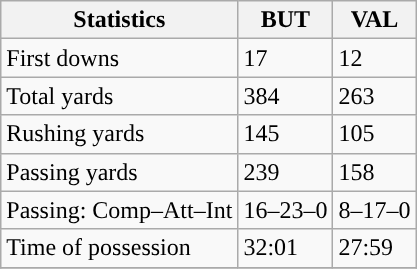<table class="wikitable" style="float: left;">
<tr>
<th>Statistics</th>
<th>BUT</th>
<th>VAL</th>
</tr>
<tr>
<td>First downs</td>
<td>17</td>
<td>12</td>
</tr>
<tr>
<td>Total yards</td>
<td>384</td>
<td>263</td>
</tr>
<tr>
<td>Rushing yards</td>
<td>145</td>
<td>105</td>
</tr>
<tr>
<td>Passing yards</td>
<td>239</td>
<td>158</td>
</tr>
<tr>
<td>Passing: Comp–Att–Int</td>
<td>16–23–0</td>
<td>8–17–0</td>
</tr>
<tr>
<td>Time of possession</td>
<td>32:01</td>
<td>27:59</td>
</tr>
<tr>
</tr>
</table>
